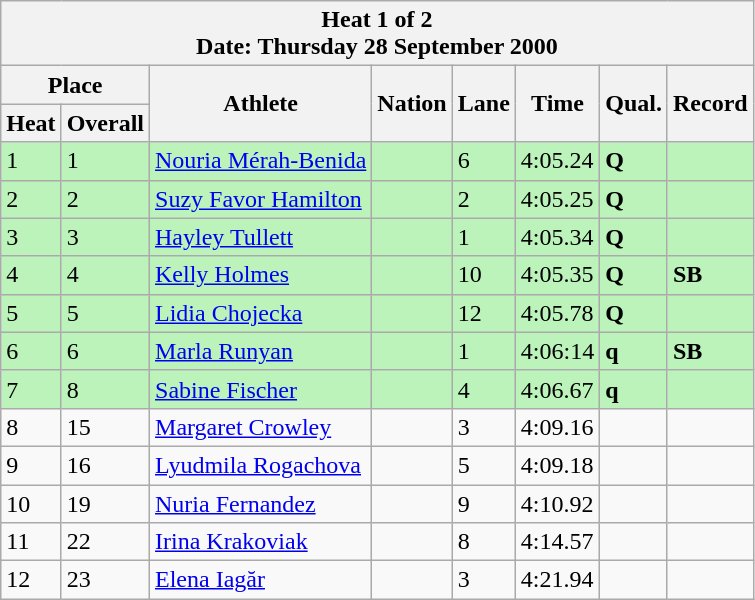<table class="wikitable sortable">
<tr>
<th colspan=9>Heat 1 of 2 <br> Date: Thursday 28 September 2000 <br></th>
</tr>
<tr>
<th colspan=2>Place</th>
<th rowspan=2>Athlete</th>
<th rowspan=2>Nation</th>
<th rowspan=2>Lane</th>
<th rowspan=2>Time</th>
<th rowspan=2>Qual.</th>
<th rowspan=2>Record</th>
</tr>
<tr>
<th>Heat</th>
<th>Overall</th>
</tr>
<tr bgcolor = "bbf3bb">
<td>1</td>
<td>1</td>
<td align="left"><a href='#'>Nouria Mérah-Benida</a></td>
<td align="left"></td>
<td>6</td>
<td>4:05.24</td>
<td><strong>Q</strong></td>
<td></td>
</tr>
<tr bgcolor = "bbf3bb">
<td>2</td>
<td>2</td>
<td align="left"><a href='#'>Suzy Favor Hamilton</a></td>
<td align="left"></td>
<td>2</td>
<td>4:05.25</td>
<td><strong>Q</strong></td>
<td></td>
</tr>
<tr bgcolor = "bbf3bb">
<td>3</td>
<td>3</td>
<td align="left"><a href='#'>Hayley Tullett</a></td>
<td align="left"></td>
<td>1</td>
<td>4:05.34</td>
<td><strong>Q </strong></td>
<td></td>
</tr>
<tr bgcolor = "bbf3bb">
<td>4</td>
<td>4</td>
<td align="left"><a href='#'>Kelly Holmes</a></td>
<td align="left"></td>
<td>10</td>
<td>4:05.35</td>
<td><strong>Q</strong></td>
<td><strong>SB</strong></td>
</tr>
<tr bgcolor = "bbf3bb">
<td>5</td>
<td>5</td>
<td align="left"><a href='#'>Lidia Chojecka</a></td>
<td align="left"></td>
<td>12</td>
<td>4:05.78</td>
<td><strong>Q</strong></td>
<td></td>
</tr>
<tr bgcolor = "bbf3bb">
<td>6</td>
<td>6</td>
<td align="left"><a href='#'>Marla Runyan</a></td>
<td align="left"></td>
<td>1</td>
<td>4:06:14</td>
<td><strong>q</strong></td>
<td><strong>SB</strong></td>
</tr>
<tr bgcolor = "bbf3bb">
<td>7</td>
<td>8</td>
<td align="left"><a href='#'>Sabine Fischer</a></td>
<td align="left"></td>
<td>4</td>
<td>4:06.67</td>
<td><strong>q</strong></td>
<td></td>
</tr>
<tr>
<td>8</td>
<td>15</td>
<td align="left"><a href='#'>Margaret Crowley</a></td>
<td align="left"></td>
<td>3</td>
<td>4:09.16</td>
<td></td>
<td></td>
</tr>
<tr>
<td>9</td>
<td>16</td>
<td align="left"><a href='#'>Lyudmila Rogachova</a></td>
<td align="left"></td>
<td>5</td>
<td>4:09.18</td>
<td></td>
<td></td>
</tr>
<tr>
<td>10</td>
<td>19</td>
<td align="left"><a href='#'>Nuria Fernandez</a></td>
<td align="left"></td>
<td>9</td>
<td>4:10.92</td>
<td></td>
<td></td>
</tr>
<tr>
<td>11</td>
<td>22</td>
<td align="left"><a href='#'>Irina Krakoviak</a></td>
<td align="left"></td>
<td>8</td>
<td>4:14.57</td>
<td></td>
<td></td>
</tr>
<tr>
<td>12</td>
<td>23</td>
<td align="left"><a href='#'>Elena Iagăr</a></td>
<td align="left"></td>
<td>3</td>
<td>4:21.94</td>
<td></td>
<td></td>
</tr>
</table>
